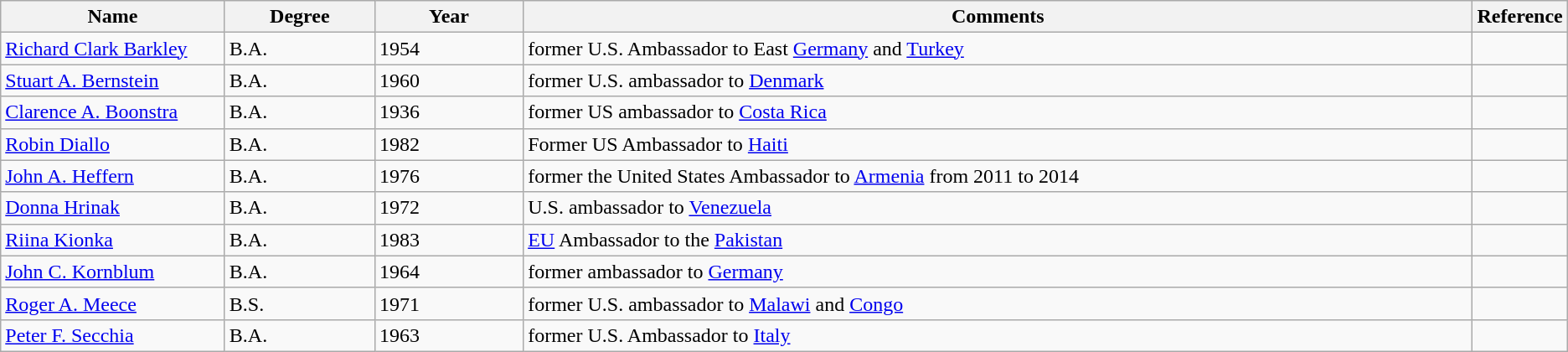<table class="wikitable sortable">
<tr>
<th style="width:15%;">Name</th>
<th style="width:10%;">Degree</th>
<th style="width:10%;">Year</th>
<th style="width:65%;">Comments</th>
<th style="width:5%;">Reference</th>
</tr>
<tr>
<td><a href='#'>Richard Clark Barkley</a></td>
<td>B.A.</td>
<td>1954</td>
<td>former U.S. Ambassador to East <a href='#'>Germany</a> and <a href='#'>Turkey</a></td>
<td></td>
</tr>
<tr>
<td><a href='#'>Stuart A. Bernstein</a></td>
<td>B.A.</td>
<td>1960</td>
<td>former U.S. ambassador to <a href='#'>Denmark</a></td>
<td></td>
</tr>
<tr>
<td><a href='#'>Clarence A. Boonstra</a></td>
<td>B.A.</td>
<td>1936</td>
<td>former US ambassador to <a href='#'>Costa Rica</a></td>
<td></td>
</tr>
<tr>
<td><a href='#'>Robin Diallo</a></td>
<td>B.A.</td>
<td>1982</td>
<td>Former US Ambassador to <a href='#'>Haiti</a></td>
<td></td>
</tr>
<tr>
<td><a href='#'>John A. Heffern</a></td>
<td>B.A.</td>
<td>1976</td>
<td>former the United States Ambassador to <a href='#'>Armenia</a> from 2011 to 2014</td>
<td></td>
</tr>
<tr>
<td><a href='#'>Donna Hrinak</a></td>
<td>B.A.</td>
<td>1972</td>
<td>U.S. ambassador to <a href='#'>Venezuela</a></td>
<td></td>
</tr>
<tr>
<td><a href='#'>Riina Kionka</a></td>
<td>B.A.</td>
<td>1983</td>
<td><a href='#'>EU</a> Ambassador to the <a href='#'>Pakistan</a></td>
<td></td>
</tr>
<tr>
<td><a href='#'>John C. Kornblum</a></td>
<td>B.A.</td>
<td>1964</td>
<td>former ambassador to <a href='#'>Germany</a></td>
<td></td>
</tr>
<tr>
<td><a href='#'>Roger A. Meece</a></td>
<td>B.S.</td>
<td>1971</td>
<td>former U.S. ambassador to <a href='#'>Malawi</a> and <a href='#'>Congo</a></td>
<td></td>
</tr>
<tr>
<td><a href='#'>Peter F. Secchia</a></td>
<td>B.A.</td>
<td>1963</td>
<td>former U.S. Ambassador to <a href='#'>Italy</a></td>
<td></td>
</tr>
</table>
